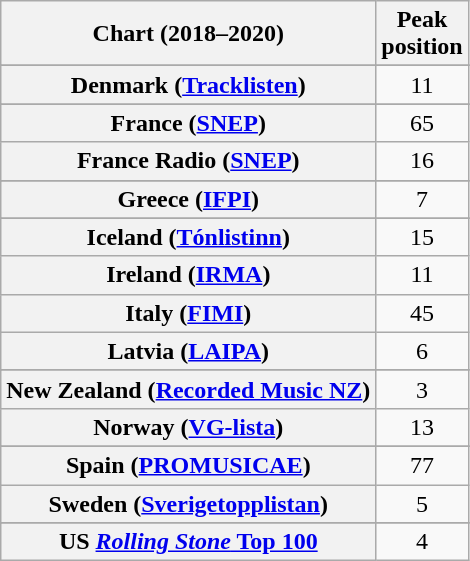<table class="wikitable plainrowheaders sortable" style="text-align:center">
<tr>
<th scope="col">Chart (2018–2020)</th>
<th scope="col">Peak<br> position</th>
</tr>
<tr>
</tr>
<tr>
</tr>
<tr>
</tr>
<tr>
</tr>
<tr>
</tr>
<tr>
</tr>
<tr>
</tr>
<tr>
<th scope="row">Denmark (<a href='#'>Tracklisten</a>)</th>
<td>11</td>
</tr>
<tr>
</tr>
<tr>
<th scope="row">France (<a href='#'>SNEP</a>)</th>
<td>65</td>
</tr>
<tr>
<th scope="row">France Radio (<a href='#'>SNEP</a>)</th>
<td>16</td>
</tr>
<tr>
</tr>
<tr>
</tr>
<tr>
<th scope="row">Greece (<a href='#'>IFPI</a>)</th>
<td>7</td>
</tr>
<tr>
</tr>
<tr>
<th scope="row">Iceland (<a href='#'>Tónlistinn</a>)</th>
<td>15</td>
</tr>
<tr>
<th scope="row">Ireland (<a href='#'>IRMA</a>)</th>
<td>11</td>
</tr>
<tr>
<th scope="row">Italy (<a href='#'>FIMI</a>)</th>
<td>45</td>
</tr>
<tr>
<th scope="row">Latvia (<a href='#'>LAIPA</a>)</th>
<td>6</td>
</tr>
<tr>
</tr>
<tr>
<th scope="row">New Zealand (<a href='#'>Recorded Music NZ</a>)</th>
<td>3</td>
</tr>
<tr>
<th scope="row">Norway (<a href='#'>VG-lista</a>)</th>
<td>13</td>
</tr>
<tr>
</tr>
<tr>
</tr>
<tr>
</tr>
<tr>
</tr>
<tr>
<th scope="row">Spain (<a href='#'>PROMUSICAE</a>)</th>
<td>77</td>
</tr>
<tr>
<th scope="row">Sweden (<a href='#'>Sverigetopplistan</a>)</th>
<td>5</td>
</tr>
<tr>
</tr>
<tr>
</tr>
<tr>
</tr>
<tr>
</tr>
<tr>
</tr>
<tr>
</tr>
<tr>
</tr>
<tr>
</tr>
<tr>
<th scope="row">US <a href='#'><em>Rolling Stone</em> Top 100</a></th>
<td>4</td>
</tr>
</table>
